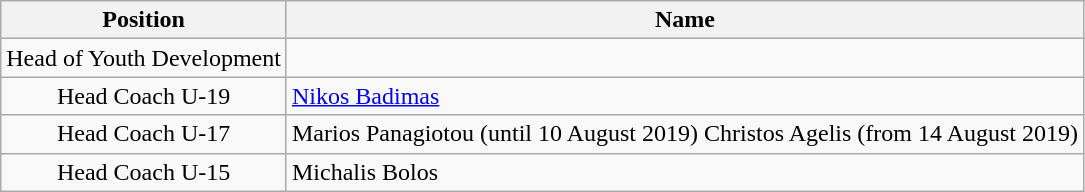<table class="wikitable" style="text-align: center;">
<tr>
<th>Position</th>
<th>Name</th>
</tr>
<tr>
<td>Head of Youth Development</td>
<td style="text-align:left;"></td>
</tr>
<tr>
<td>Head Coach U-19</td>
<td style="text-align:left;"><a href='#'>Nikos Badimas</a></td>
</tr>
<tr>
<td>Head Coach U-17</td>
<td style="text-align:left;">Marios Panagiotou (until 10 August 2019) Christos Agelis (from 14 August 2019)</td>
</tr>
<tr>
<td>Head Coach U-15</td>
<td style="text-align:left;">Michalis Bolos</td>
</tr>
</table>
